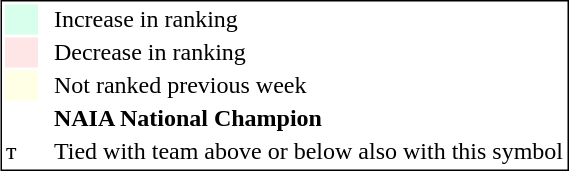<table style="border:1px solid black;"  align=right>
<tr>
<td style="background:#D8FFEB; width:20px;"></td>
<td> </td>
<td>Increase in ranking</td>
</tr>
<tr>
<td style="background:#FFE6E6; width:20px;"></td>
<td> </td>
<td>Decrease in ranking</td>
</tr>
<tr>
<td style="background:#FFFFE6; width:20px;"></td>
<td> </td>
<td>Not ranked previous week</td>
</tr>
<tr>
<td style="width:20px;"></td>
<td> </td>
<td><strong>NAIA National Champion</strong></td>
</tr>
<tr>
<td>т</td>
<td></td>
<td>Tied with team above or below also with this symbol</td>
</tr>
</table>
